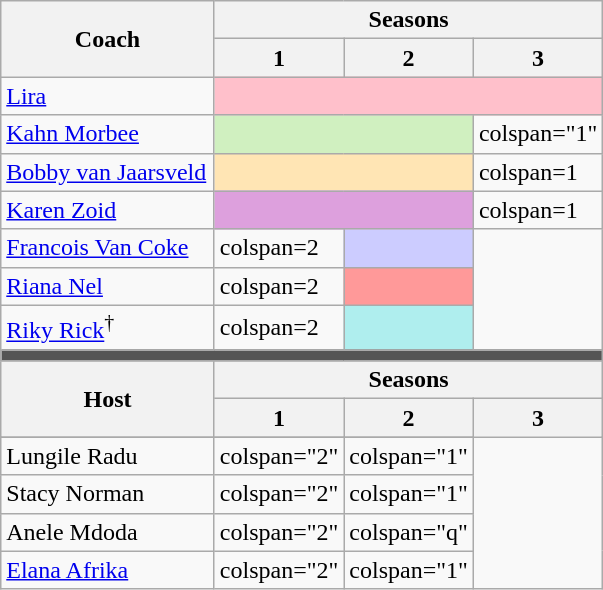<table class="wikitable" width:"80%">
<tr>
<th rowspan="2" colspan="1"  width="135">Coach</th>
<th colspan="3" style="text-align:center;">Seasons</th>
</tr>
<tr>
<th ! width="40">1</th>
<th ! width="40">2</th>
<th ! width="40">3</th>
</tr>
<tr>
<td><a href='#'>Lira</a></td>
<td colspan="3" style="background:pink"></td>
</tr>
<tr>
<td><a href='#'>Kahn Morbee</a></td>
<td colspan="2" style="background:#d0f0c0"></td>
<td>colspan="1" </td>
</tr>
<tr>
<td><a href='#'>Bobby van Jaarsveld</a></td>
<td colspan="2" style="background:#ffe5b4"></td>
<td>colspan=1 </td>
</tr>
<tr>
<td><a href='#'>Karen Zoid</a></td>
<td colspan="2" style="background:plum"></td>
<td>colspan=1 </td>
</tr>
<tr>
<td><a href='#'>Francois Van Coke</a></td>
<td>colspan=2 </td>
<td colspan="1" style="background:#ccf"></td>
</tr>
<tr>
<td><a href='#'>Riana Nel</a></td>
<td>colspan=2 </td>
<td colspan="1" style="background:#f99"></td>
</tr>
<tr>
<td><a href='#'>Riky Rick</a><sup>†</sup></td>
<td>colspan=2 </td>
<td colspan="1" style="background:#afeeee"></td>
</tr>
<tr>
<td colspan="4" bgcolor="#555"></td>
</tr>
<tr>
<th rowspan="2">Host</th>
<th colspan="6" =text-align:center;>Seasons</th>
</tr>
<tr>
<th ! width="40">1</th>
<th ! width="40">2</th>
<th ! width="40">3</th>
</tr>
<tr>
</tr>
<tr>
<td>Lungile Radu</td>
<td>colspan="2" </td>
<td>colspan="1" </td>
</tr>
<tr>
<td>Stacy Norman</td>
<td>colspan="2" </td>
<td>colspan="1" </td>
</tr>
<tr>
<td>Anele Mdoda</td>
<td>colspan="2" </td>
<td>colspan="q" </td>
</tr>
<tr>
<td><a href='#'>Elana Afrika</a></td>
<td>colspan="2" </td>
<td>colspan="1" </td>
</tr>
</table>
